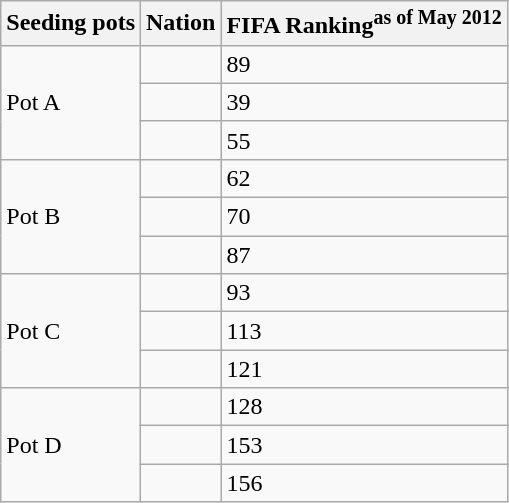<table class="wikitable">
<tr>
<th>Seeding pots</th>
<th>Nation</th>
<th>FIFA Ranking<sup>as of May 2012</sup></th>
</tr>
<tr>
<td rowspan="3">Pot A</td>
<td></td>
<td>89</td>
</tr>
<tr>
<td></td>
<td>39</td>
</tr>
<tr>
<td></td>
<td>55</td>
</tr>
<tr>
<td rowspan="3">Pot B</td>
<td></td>
<td>62</td>
</tr>
<tr>
<td></td>
<td>70</td>
</tr>
<tr>
<td></td>
<td>87</td>
</tr>
<tr>
<td rowspan="3">Pot C</td>
<td></td>
<td>93</td>
</tr>
<tr>
<td></td>
<td>113</td>
</tr>
<tr>
<td></td>
<td>121</td>
</tr>
<tr>
<td rowspan="3">Pot D</td>
<td></td>
<td>128</td>
</tr>
<tr>
<td></td>
<td>153</td>
</tr>
<tr>
<td></td>
<td>156</td>
</tr>
</table>
